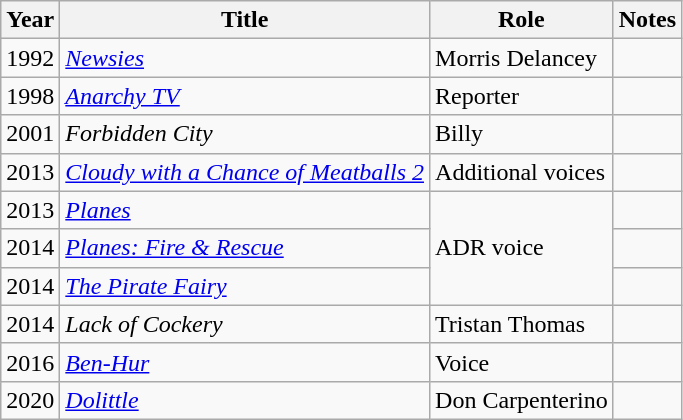<table class="wikitable sortable">
<tr>
<th>Year</th>
<th>Title</th>
<th>Role</th>
<th>Notes</th>
</tr>
<tr>
<td>1992</td>
<td><em><a href='#'>Newsies</a></em></td>
<td>Morris Delancey</td>
<td></td>
</tr>
<tr>
<td>1998</td>
<td><em><a href='#'>Anarchy TV</a></em></td>
<td>Reporter</td>
<td></td>
</tr>
<tr>
<td>2001</td>
<td><em>Forbidden City</em></td>
<td>Billy</td>
<td></td>
</tr>
<tr>
<td>2013</td>
<td><em><a href='#'>Cloudy with a Chance of Meatballs 2</a></em></td>
<td>Additional voices</td>
<td></td>
</tr>
<tr>
<td>2013</td>
<td><a href='#'><em>Planes</em></a></td>
<td rowspan="3">ADR voice</td>
<td></td>
</tr>
<tr>
<td>2014</td>
<td><em><a href='#'>Planes: Fire & Rescue</a></em></td>
<td></td>
</tr>
<tr>
<td>2014</td>
<td><em><a href='#'>The Pirate Fairy</a></em></td>
<td></td>
</tr>
<tr>
<td>2014</td>
<td><em>Lack of Cockery</em></td>
<td>Tristan Thomas</td>
<td></td>
</tr>
<tr>
<td>2016</td>
<td><a href='#'><em>Ben-Hur</em></a></td>
<td>Voice</td>
<td></td>
</tr>
<tr>
<td>2020</td>
<td><a href='#'><em>Dolittle</em></a></td>
<td>Don Carpenterino</td>
<td></td>
</tr>
</table>
